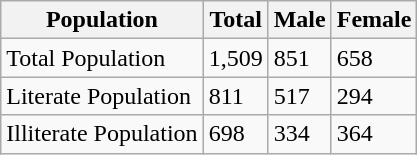<table class="wikitable">
<tr>
<th>Population</th>
<th>Total</th>
<th>Male</th>
<th>Female</th>
</tr>
<tr>
<td>Total Population</td>
<td>1,509</td>
<td>851</td>
<td>658</td>
</tr>
<tr>
<td>Literate Population</td>
<td>811</td>
<td>517</td>
<td>294</td>
</tr>
<tr>
<td>Illiterate Population</td>
<td>698</td>
<td>334</td>
<td>364</td>
</tr>
</table>
